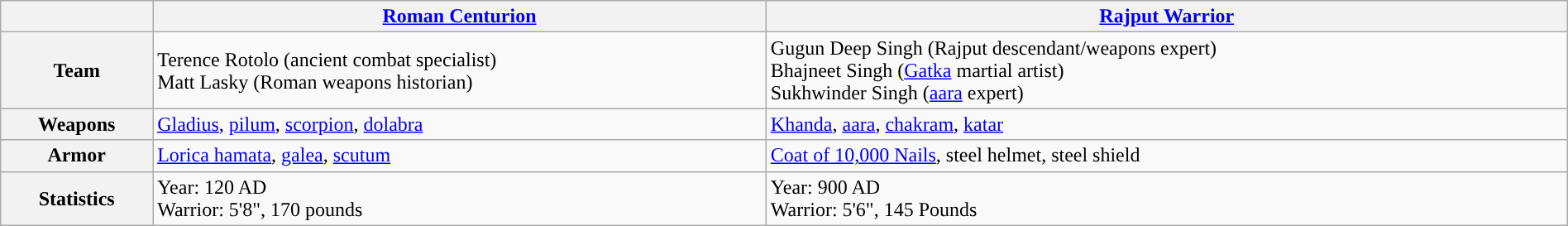<table class="wikitable unsortable" ; style="width: 100%">
<tr>
<th></th>
<th><strong><a href='#'>Roman Centurion</a></strong></th>
<th><strong><a href='#'>Rajput Warrior</a></strong></th>
</tr>
<tr>
<th>Team</th>
<td>Terence Rotolo (ancient combat specialist)<br>Matt Lasky (Roman weapons historian)</td>
<td>Gugun Deep Singh (Rajput descendant/weapons expert)<br>Bhajneet Singh (<a href='#'>Gatka</a> martial artist)<br>Sukhwinder Singh (<a href='#'>aara</a> expert)</td>
</tr>
<tr>
<th>Weapons</th>
<td><a href='#'>Gladius</a>, <a href='#'>pilum</a>, <a href='#'>scorpion</a>, <a href='#'>dolabra</a></td>
<td><a href='#'>Khanda</a>, <a href='#'>aara</a>, <a href='#'>chakram</a>, <a href='#'>katar</a></td>
</tr>
<tr>
<th>Armor</th>
<td><a href='#'>Lorica hamata</a>, <a href='#'>galea</a>, <a href='#'>scutum</a></td>
<td><a href='#'>Coat of 10,000 Nails</a>, steel helmet, steel shield</td>
</tr>
<tr>
<th>Statistics</th>
<td>Year: 120 AD<br>Warrior: 5'8", 170 pounds</td>
<td>Year: 900 AD<br>Warrior: 5'6", 145 Pounds</td>
</tr>
</table>
